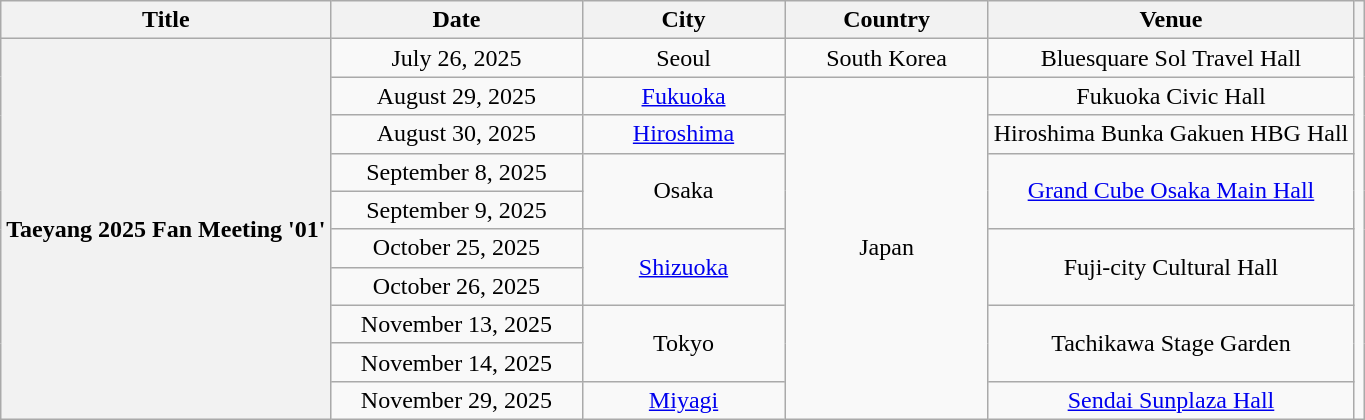<table class="wikitable plainrowheaders" style="text-align:center">
<tr>
<th scope="col">Title</th>
<th scope="col" style="width:10em">Date</th>
<th scope="col" style="width:8em">City</th>
<th scope="col" style="width:8em">Country</th>
<th scope="col">Venue</th>
<th class="unsortable" scope="col"></th>
</tr>
<tr>
<th rowspan="10" scope="row">Taeyang 2025 Fan Meeting '01'</th>
<td>July 26, 2025</td>
<td>Seoul</td>
<td>South Korea</td>
<td>Bluesquare Sol Travel Hall</td>
<td rowspan="10"></td>
</tr>
<tr>
<td>August 29, 2025</td>
<td><a href='#'>Fukuoka</a></td>
<td rowspan="9">Japan</td>
<td>Fukuoka Civic Hall</td>
</tr>
<tr>
<td>August 30, 2025</td>
<td><a href='#'>Hiroshima</a></td>
<td>Hiroshima Bunka Gakuen HBG Hall</td>
</tr>
<tr>
<td>September 8, 2025</td>
<td rowspan="2">Osaka</td>
<td rowspan="2"><a href='#'>Grand Cube Osaka Main Hall</a></td>
</tr>
<tr>
<td>September 9, 2025</td>
</tr>
<tr>
<td>October 25, 2025</td>
<td rowspan="2"><a href='#'>Shizuoka</a></td>
<td rowspan="2">Fuji-city Cultural Hall</td>
</tr>
<tr>
<td>October 26, 2025</td>
</tr>
<tr>
<td>November 13, 2025</td>
<td rowspan="2">Tokyo</td>
<td rowspan="2">Tachikawa Stage Garden</td>
</tr>
<tr>
<td>November 14, 2025</td>
</tr>
<tr>
<td>November 29, 2025</td>
<td><a href='#'>Miyagi</a></td>
<td><a href='#'>Sendai Sunplaza Hall</a></td>
</tr>
</table>
